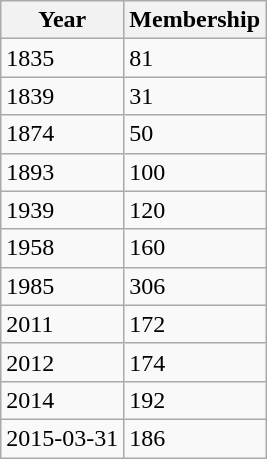<table class="wikitable">
<tr>
<th>Year</th>
<th>Membership</th>
</tr>
<tr>
<td>1835</td>
<td>81</td>
</tr>
<tr>
<td>1839</td>
<td>31</td>
</tr>
<tr>
<td>1874</td>
<td>50</td>
</tr>
<tr>
<td>1893</td>
<td>100</td>
</tr>
<tr>
<td>1939</td>
<td>120</td>
</tr>
<tr>
<td>1958</td>
<td>160</td>
</tr>
<tr>
<td>1985</td>
<td>306</td>
</tr>
<tr>
<td>2011</td>
<td>172</td>
</tr>
<tr>
<td>2012</td>
<td>174</td>
</tr>
<tr>
<td>2014</td>
<td>192</td>
</tr>
<tr>
<td>2015-03-31</td>
<td>186</td>
</tr>
</table>
